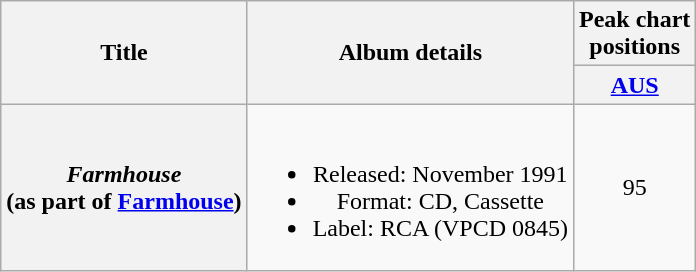<table class="wikitable plainrowheaders" style="text-align:center;" border="1">
<tr>
<th scope="col" rowspan="2">Title</th>
<th scope="col" rowspan="2">Album details</th>
<th scope="col" colspan="1">Peak chart<br>positions</th>
</tr>
<tr>
<th scope="col" style="text-align:center;"><a href='#'>AUS</a><br></th>
</tr>
<tr>
<th scope="row"><em>Farmhouse</em> <br>(as part of <a href='#'>Farmhouse</a>)</th>
<td><br><ul><li>Released: November 1991</li><li>Format: CD, Cassette</li><li>Label: RCA (VPCD 0845)</li></ul></td>
<td align="center">95</td>
</tr>
</table>
